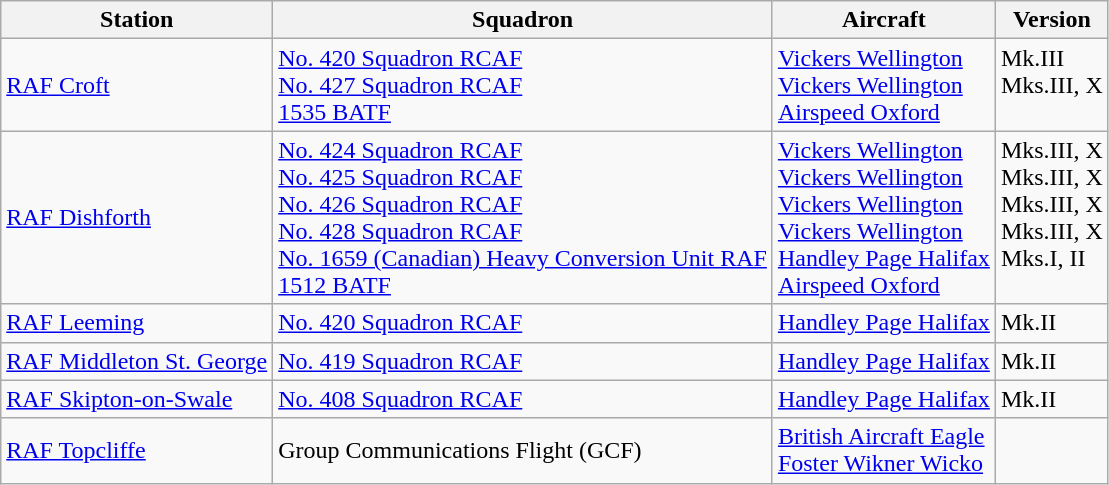<table class="wikitable">
<tr>
<th>Station</th>
<th>Squadron</th>
<th>Aircraft</th>
<th>Version</th>
</tr>
<tr>
<td><a href='#'>RAF Croft</a></td>
<td><a href='#'>No. 420 Squadron RCAF</a><br><a href='#'>No. 427 Squadron RCAF</a><br> <a href='#'>1535 BATF</a></td>
<td><a href='#'>Vickers Wellington</a><br> <a href='#'>Vickers Wellington</a><br> <a href='#'>Airspeed Oxford</a></td>
<td>Mk.III<br> Mks.III, X<br><br></td>
</tr>
<tr>
<td><a href='#'>RAF Dishforth</a></td>
<td><a href='#'>No. 424 Squadron RCAF</a><br> <a href='#'>No. 425 Squadron RCAF</a><br> <a href='#'>No. 426 Squadron RCAF</a><br> <a href='#'>No. 428 Squadron RCAF</a><br> <a href='#'>No. 1659 (Canadian) Heavy Conversion Unit RAF</a><br> <a href='#'>1512 BATF</a></td>
<td><a href='#'>Vickers Wellington</a><br> <a href='#'>Vickers Wellington</a><br> <a href='#'>Vickers Wellington</a><br> <a href='#'>Vickers Wellington</a><br> <a href='#'>Handley Page Halifax</a><br> <a href='#'>Airspeed Oxford</a></td>
<td>Mks.III, X<br> Mks.III, X<br> Mks.III, X<br>Mks.III, X<br>Mks.I, II<br><br></td>
</tr>
<tr>
<td><a href='#'>RAF Leeming</a></td>
<td><a href='#'>No. 420 Squadron RCAF</a></td>
<td><a href='#'>Handley Page Halifax</a></td>
<td>Mk.II</td>
</tr>
<tr>
<td><a href='#'>RAF Middleton St. George</a></td>
<td><a href='#'>No. 419 Squadron RCAF</a></td>
<td><a href='#'>Handley Page Halifax</a></td>
<td>Mk.II</td>
</tr>
<tr>
<td><a href='#'>RAF Skipton-on-Swale</a></td>
<td><a href='#'>No. 408 Squadron RCAF</a></td>
<td><a href='#'>Handley Page Halifax</a></td>
<td>Mk.II</td>
</tr>
<tr>
<td><a href='#'>RAF Topcliffe</a></td>
<td>Group Communications Flight (GCF)</td>
<td><a href='#'>British Aircraft Eagle</a><br> <a href='#'>Foster Wikner Wicko</a></td>
<td></td>
</tr>
</table>
